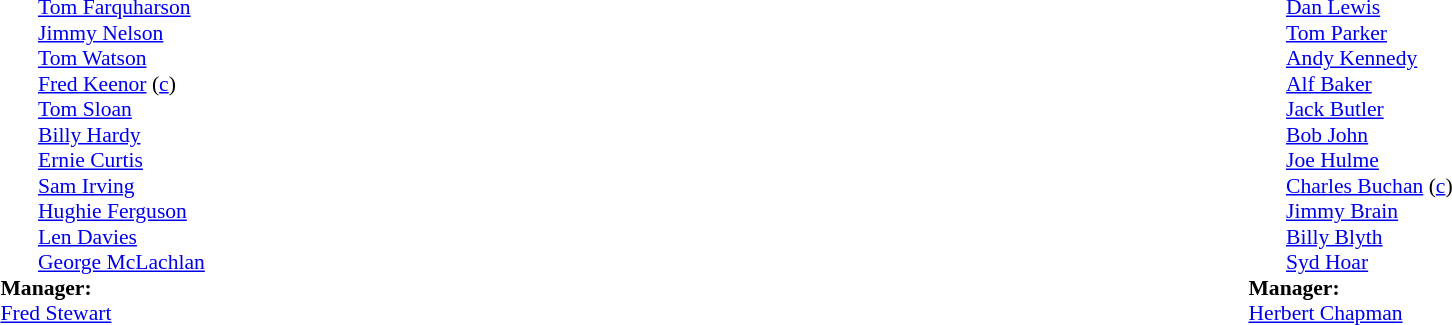<table width="100%">
<tr>
<td valign="top" width="50%"><br><table style="font-size: 90%" cellspacing="0" cellpadding="0">
<tr>
<td colspan="4"></td>
</tr>
<tr>
<th width="25"></th>
<th width="200"></th>
<th></th>
</tr>
<tr>
<td></td>
<td> <a href='#'>Tom Farquharson</a></td>
</tr>
<tr>
<td></td>
<td> <a href='#'>Jimmy Nelson</a></td>
</tr>
<tr>
<td></td>
<td> <a href='#'>Tom Watson</a></td>
</tr>
<tr>
<td></td>
<td> <a href='#'>Fred Keenor</a> (<a href='#'>c</a>)</td>
</tr>
<tr>
<td></td>
<td> <a href='#'>Tom Sloan</a></td>
</tr>
<tr>
<td></td>
<td> <a href='#'>Billy Hardy</a></td>
</tr>
<tr>
<td></td>
<td> <a href='#'>Ernie Curtis</a></td>
</tr>
<tr>
<td></td>
<td> <a href='#'>Sam Irving</a></td>
</tr>
<tr>
<td></td>
<td> <a href='#'>Hughie Ferguson</a></td>
</tr>
<tr>
<td></td>
<td> <a href='#'>Len Davies</a></td>
</tr>
<tr>
<td></td>
<td> <a href='#'>George McLachlan</a></td>
</tr>
<tr>
<td colspan=4><strong>Manager:</strong></td>
</tr>
<tr>
<td colspan="4"> <a href='#'>Fred Stewart</a></td>
</tr>
</table>
</td>
<td valign="top" width="50%"><br><table style="font-size: 90%" cellspacing="0" cellpadding="0" align=center>
<tr>
<td colspan="4"></td>
</tr>
<tr>
<th width="25"></th>
<th width="200"></th>
</tr>
<tr>
<td></td>
<td> <a href='#'>Dan Lewis</a></td>
</tr>
<tr>
<td></td>
<td> <a href='#'>Tom Parker</a></td>
</tr>
<tr>
<td></td>
<td> <a href='#'>Andy Kennedy</a></td>
</tr>
<tr>
<td></td>
<td> <a href='#'>Alf Baker</a></td>
</tr>
<tr>
<td></td>
<td> <a href='#'>Jack Butler</a></td>
</tr>
<tr>
<td></td>
<td> <a href='#'>Bob John</a></td>
</tr>
<tr>
<td></td>
<td> <a href='#'>Joe Hulme</a></td>
</tr>
<tr>
<td></td>
<td> <a href='#'>Charles Buchan</a> (<a href='#'>c</a>)</td>
</tr>
<tr>
<td></td>
<td> <a href='#'>Jimmy Brain</a></td>
</tr>
<tr>
<td></td>
<td> <a href='#'>Billy Blyth</a></td>
</tr>
<tr>
<td></td>
<td> <a href='#'>Syd Hoar</a></td>
</tr>
<tr>
<td colspan=4><strong>Manager:</strong></td>
</tr>
<tr>
<td colspan="4"> <a href='#'>Herbert Chapman</a></td>
</tr>
</table>
</td>
</tr>
</table>
